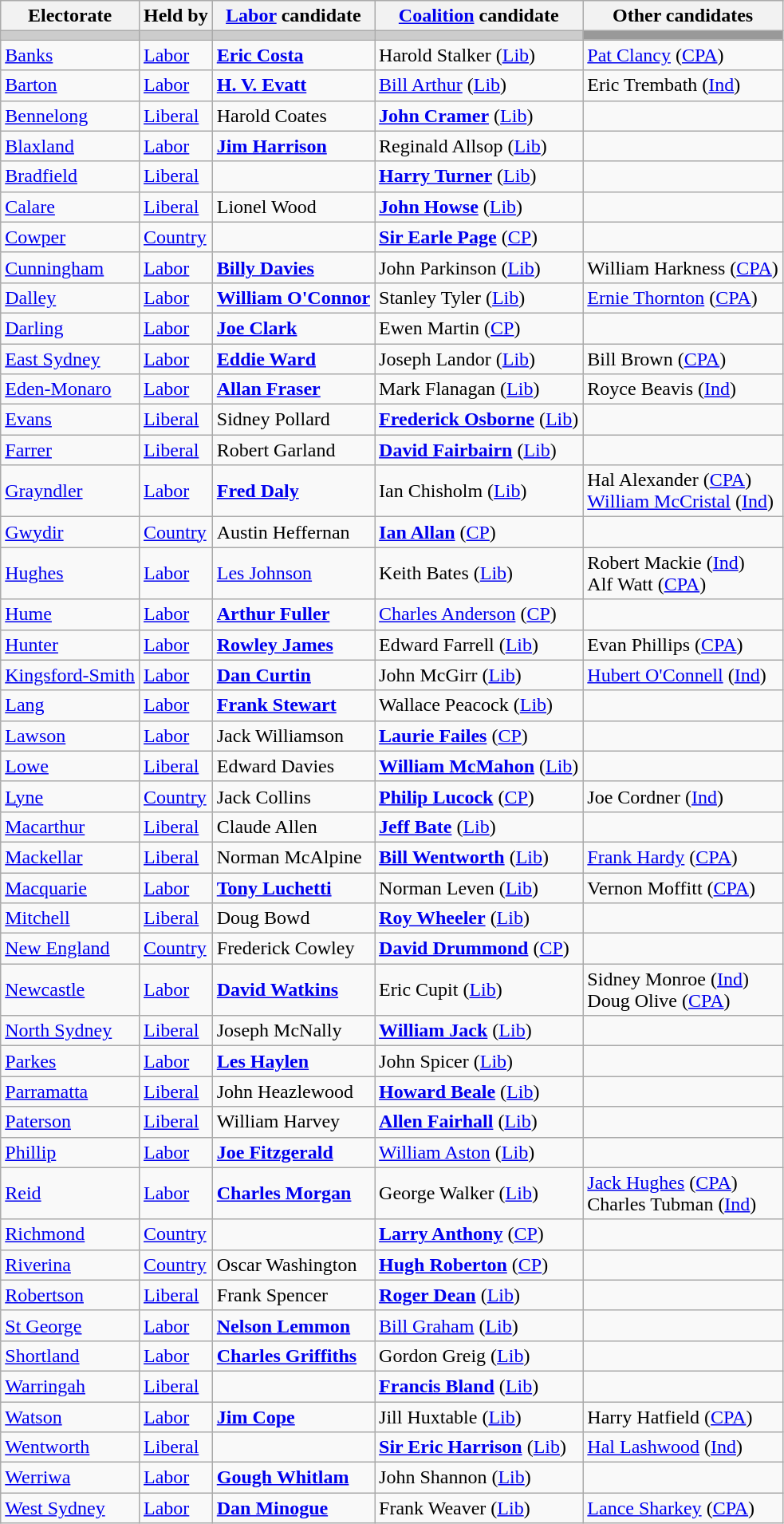<table class="wikitable">
<tr>
<th>Electorate</th>
<th>Held by</th>
<th><a href='#'>Labor</a> candidate</th>
<th><a href='#'>Coalition</a> candidate</th>
<th>Other candidates</th>
</tr>
<tr bgcolor="#cccccc">
<td></td>
<td></td>
<td></td>
<td></td>
<td bgcolor="#999999"></td>
</tr>
<tr>
<td><a href='#'>Banks</a></td>
<td><a href='#'>Labor</a></td>
<td><strong><a href='#'>Eric Costa</a></strong></td>
<td>Harold Stalker (<a href='#'>Lib</a>)</td>
<td><a href='#'>Pat Clancy</a> (<a href='#'>CPA</a>)</td>
</tr>
<tr>
<td><a href='#'>Barton</a></td>
<td><a href='#'>Labor</a></td>
<td><strong><a href='#'>H. V. Evatt</a></strong></td>
<td><a href='#'>Bill Arthur</a> (<a href='#'>Lib</a>)</td>
<td>Eric Trembath (<a href='#'>Ind</a>)</td>
</tr>
<tr>
<td><a href='#'>Bennelong</a></td>
<td><a href='#'>Liberal</a></td>
<td>Harold Coates</td>
<td><strong><a href='#'>John Cramer</a></strong> (<a href='#'>Lib</a>)</td>
<td></td>
</tr>
<tr>
<td><a href='#'>Blaxland</a></td>
<td><a href='#'>Labor</a></td>
<td><strong><a href='#'>Jim Harrison</a></strong></td>
<td>Reginald Allsop (<a href='#'>Lib</a>)</td>
<td></td>
</tr>
<tr>
<td><a href='#'>Bradfield</a></td>
<td><a href='#'>Liberal</a></td>
<td></td>
<td><strong><a href='#'>Harry Turner</a></strong> (<a href='#'>Lib</a>)</td>
<td></td>
</tr>
<tr>
<td><a href='#'>Calare</a></td>
<td><a href='#'>Liberal</a></td>
<td>Lionel Wood</td>
<td><strong><a href='#'>John Howse</a></strong> (<a href='#'>Lib</a>)</td>
<td></td>
</tr>
<tr>
<td><a href='#'>Cowper</a></td>
<td><a href='#'>Country</a></td>
<td></td>
<td><strong><a href='#'>Sir Earle Page</a></strong> (<a href='#'>CP</a>)</td>
<td></td>
</tr>
<tr>
<td><a href='#'>Cunningham</a></td>
<td><a href='#'>Labor</a></td>
<td><strong><a href='#'>Billy Davies</a></strong></td>
<td>John Parkinson (<a href='#'>Lib</a>)</td>
<td>William Harkness (<a href='#'>CPA</a>)</td>
</tr>
<tr>
<td><a href='#'>Dalley</a></td>
<td><a href='#'>Labor</a></td>
<td><strong><a href='#'>William O'Connor</a></strong></td>
<td>Stanley Tyler (<a href='#'>Lib</a>)</td>
<td><a href='#'>Ernie Thornton</a> (<a href='#'>CPA</a>)</td>
</tr>
<tr>
<td><a href='#'>Darling</a></td>
<td><a href='#'>Labor</a></td>
<td><strong><a href='#'>Joe Clark</a></strong></td>
<td>Ewen Martin (<a href='#'>CP</a>)</td>
<td></td>
</tr>
<tr>
<td><a href='#'>East Sydney</a></td>
<td><a href='#'>Labor</a></td>
<td><strong><a href='#'>Eddie Ward</a></strong></td>
<td>Joseph Landor (<a href='#'>Lib</a>)</td>
<td>Bill Brown (<a href='#'>CPA</a>)</td>
</tr>
<tr>
<td><a href='#'>Eden-Monaro</a></td>
<td><a href='#'>Labor</a></td>
<td><strong><a href='#'>Allan Fraser</a></strong></td>
<td>Mark Flanagan (<a href='#'>Lib</a>)</td>
<td>Royce Beavis (<a href='#'>Ind</a>)</td>
</tr>
<tr>
<td><a href='#'>Evans</a></td>
<td><a href='#'>Liberal</a></td>
<td>Sidney Pollard</td>
<td><strong><a href='#'>Frederick Osborne</a></strong> (<a href='#'>Lib</a>)</td>
<td></td>
</tr>
<tr>
<td><a href='#'>Farrer</a></td>
<td><a href='#'>Liberal</a></td>
<td>Robert Garland</td>
<td><strong><a href='#'>David Fairbairn</a></strong> (<a href='#'>Lib</a>)</td>
<td></td>
</tr>
<tr>
<td><a href='#'>Grayndler</a></td>
<td><a href='#'>Labor</a></td>
<td><strong><a href='#'>Fred Daly</a></strong></td>
<td>Ian Chisholm (<a href='#'>Lib</a>)</td>
<td>Hal Alexander (<a href='#'>CPA</a>)<br><a href='#'>William McCristal</a> (<a href='#'>Ind</a>)</td>
</tr>
<tr>
<td><a href='#'>Gwydir</a></td>
<td><a href='#'>Country</a></td>
<td>Austin Heffernan</td>
<td><strong><a href='#'>Ian Allan</a></strong> (<a href='#'>CP</a>)</td>
<td></td>
</tr>
<tr>
<td><a href='#'>Hughes</a></td>
<td><a href='#'>Labor</a></td>
<td><a href='#'>Les Johnson</a></td>
<td>Keith Bates (<a href='#'>Lib</a>)</td>
<td>Robert Mackie (<a href='#'>Ind</a>)<br>Alf Watt (<a href='#'>CPA</a>)</td>
</tr>
<tr>
<td><a href='#'>Hume</a></td>
<td><a href='#'>Labor</a></td>
<td><strong><a href='#'>Arthur Fuller</a></strong></td>
<td><a href='#'>Charles Anderson</a> (<a href='#'>CP</a>)</td>
<td></td>
</tr>
<tr>
<td><a href='#'>Hunter</a></td>
<td><a href='#'>Labor</a></td>
<td><strong><a href='#'>Rowley James</a></strong></td>
<td>Edward Farrell (<a href='#'>Lib</a>)</td>
<td>Evan Phillips (<a href='#'>CPA</a>)</td>
</tr>
<tr>
<td><a href='#'>Kingsford-Smith</a></td>
<td><a href='#'>Labor</a></td>
<td><strong><a href='#'>Dan Curtin</a></strong></td>
<td>John McGirr (<a href='#'>Lib</a>)</td>
<td><a href='#'>Hubert O'Connell</a> (<a href='#'>Ind</a>)</td>
</tr>
<tr>
<td><a href='#'>Lang</a></td>
<td><a href='#'>Labor</a></td>
<td><strong><a href='#'>Frank Stewart</a></strong></td>
<td>Wallace Peacock (<a href='#'>Lib</a>)</td>
<td></td>
</tr>
<tr>
<td><a href='#'>Lawson</a></td>
<td><a href='#'>Labor</a></td>
<td>Jack Williamson</td>
<td><strong><a href='#'>Laurie Failes</a></strong> (<a href='#'>CP</a>)</td>
<td></td>
</tr>
<tr>
<td><a href='#'>Lowe</a></td>
<td><a href='#'>Liberal</a></td>
<td>Edward Davies</td>
<td><strong><a href='#'>William McMahon</a></strong> (<a href='#'>Lib</a>)</td>
<td></td>
</tr>
<tr>
<td><a href='#'>Lyne</a></td>
<td><a href='#'>Country</a></td>
<td>Jack Collins</td>
<td><strong><a href='#'>Philip Lucock</a></strong> (<a href='#'>CP</a>)</td>
<td>Joe Cordner (<a href='#'>Ind</a>)</td>
</tr>
<tr>
<td><a href='#'>Macarthur</a></td>
<td><a href='#'>Liberal</a></td>
<td>Claude Allen</td>
<td><strong><a href='#'>Jeff Bate</a></strong> (<a href='#'>Lib</a>)</td>
<td></td>
</tr>
<tr>
<td><a href='#'>Mackellar</a></td>
<td><a href='#'>Liberal</a></td>
<td>Norman McAlpine</td>
<td><strong><a href='#'>Bill Wentworth</a></strong> (<a href='#'>Lib</a>)</td>
<td><a href='#'>Frank Hardy</a> (<a href='#'>CPA</a>)</td>
</tr>
<tr>
<td><a href='#'>Macquarie</a></td>
<td><a href='#'>Labor</a></td>
<td><strong><a href='#'>Tony Luchetti</a></strong></td>
<td>Norman Leven (<a href='#'>Lib</a>)</td>
<td>Vernon Moffitt (<a href='#'>CPA</a>)</td>
</tr>
<tr>
<td><a href='#'>Mitchell</a></td>
<td><a href='#'>Liberal</a></td>
<td>Doug Bowd</td>
<td><strong><a href='#'>Roy Wheeler</a></strong> (<a href='#'>Lib</a>)</td>
<td></td>
</tr>
<tr>
<td><a href='#'>New England</a></td>
<td><a href='#'>Country</a></td>
<td>Frederick Cowley</td>
<td><strong><a href='#'>David Drummond</a></strong> (<a href='#'>CP</a>)</td>
<td></td>
</tr>
<tr>
<td><a href='#'>Newcastle</a></td>
<td><a href='#'>Labor</a></td>
<td><strong><a href='#'>David Watkins</a></strong></td>
<td>Eric Cupit (<a href='#'>Lib</a>)</td>
<td>Sidney Monroe (<a href='#'>Ind</a>)<br>Doug Olive (<a href='#'>CPA</a>)</td>
</tr>
<tr>
<td><a href='#'>North Sydney</a></td>
<td><a href='#'>Liberal</a></td>
<td>Joseph McNally</td>
<td><strong><a href='#'>William Jack</a></strong> (<a href='#'>Lib</a>)</td>
<td></td>
</tr>
<tr>
<td><a href='#'>Parkes</a></td>
<td><a href='#'>Labor</a></td>
<td><strong><a href='#'>Les Haylen</a></strong></td>
<td>John Spicer (<a href='#'>Lib</a>)</td>
<td></td>
</tr>
<tr>
<td><a href='#'>Parramatta</a></td>
<td><a href='#'>Liberal</a></td>
<td>John Heazlewood</td>
<td><strong><a href='#'>Howard Beale</a></strong> (<a href='#'>Lib</a>)</td>
<td></td>
</tr>
<tr>
<td><a href='#'>Paterson</a></td>
<td><a href='#'>Liberal</a></td>
<td>William Harvey</td>
<td><strong><a href='#'>Allen Fairhall</a></strong> (<a href='#'>Lib</a>)</td>
<td></td>
</tr>
<tr>
<td><a href='#'>Phillip</a></td>
<td><a href='#'>Labor</a></td>
<td><strong><a href='#'>Joe Fitzgerald</a></strong></td>
<td><a href='#'>William Aston</a> (<a href='#'>Lib</a>)</td>
<td></td>
</tr>
<tr>
<td><a href='#'>Reid</a></td>
<td><a href='#'>Labor</a></td>
<td><strong><a href='#'>Charles Morgan</a></strong></td>
<td>George Walker (<a href='#'>Lib</a>)</td>
<td><a href='#'>Jack Hughes</a> (<a href='#'>CPA</a>)<br>Charles Tubman (<a href='#'>Ind</a>)</td>
</tr>
<tr>
<td><a href='#'>Richmond</a></td>
<td><a href='#'>Country</a></td>
<td></td>
<td><strong><a href='#'>Larry Anthony</a></strong> (<a href='#'>CP</a>)</td>
<td></td>
</tr>
<tr>
<td><a href='#'>Riverina</a></td>
<td><a href='#'>Country</a></td>
<td>Oscar Washington</td>
<td><strong><a href='#'>Hugh Roberton</a></strong> (<a href='#'>CP</a>)</td>
<td></td>
</tr>
<tr>
<td><a href='#'>Robertson</a></td>
<td><a href='#'>Liberal</a></td>
<td>Frank Spencer</td>
<td><strong><a href='#'>Roger Dean</a></strong> (<a href='#'>Lib</a>)</td>
<td></td>
</tr>
<tr>
<td><a href='#'>St George</a></td>
<td><a href='#'>Labor</a></td>
<td><strong><a href='#'>Nelson Lemmon</a></strong></td>
<td><a href='#'>Bill Graham</a> (<a href='#'>Lib</a>)</td>
<td></td>
</tr>
<tr>
<td><a href='#'>Shortland</a></td>
<td><a href='#'>Labor</a></td>
<td><strong><a href='#'>Charles Griffiths</a></strong></td>
<td>Gordon Greig (<a href='#'>Lib</a>)</td>
<td></td>
</tr>
<tr>
<td><a href='#'>Warringah</a></td>
<td><a href='#'>Liberal</a></td>
<td></td>
<td><strong><a href='#'>Francis Bland</a></strong> (<a href='#'>Lib</a>)</td>
<td></td>
</tr>
<tr>
<td><a href='#'>Watson</a></td>
<td><a href='#'>Labor</a></td>
<td><strong><a href='#'>Jim Cope</a></strong></td>
<td>Jill Huxtable (<a href='#'>Lib</a>)</td>
<td>Harry Hatfield (<a href='#'>CPA</a>)</td>
</tr>
<tr>
<td><a href='#'>Wentworth</a></td>
<td><a href='#'>Liberal</a></td>
<td></td>
<td><strong><a href='#'>Sir Eric Harrison</a></strong> (<a href='#'>Lib</a>)</td>
<td><a href='#'>Hal Lashwood</a> (<a href='#'>Ind</a>)</td>
</tr>
<tr>
<td><a href='#'>Werriwa</a></td>
<td><a href='#'>Labor</a></td>
<td><strong><a href='#'>Gough Whitlam</a></strong></td>
<td>John Shannon (<a href='#'>Lib</a>)</td>
<td></td>
</tr>
<tr>
<td><a href='#'>West Sydney</a></td>
<td><a href='#'>Labor</a></td>
<td><strong><a href='#'>Dan Minogue</a></strong></td>
<td>Frank Weaver (<a href='#'>Lib</a>)</td>
<td><a href='#'>Lance Sharkey</a> (<a href='#'>CPA</a>)</td>
</tr>
</table>
